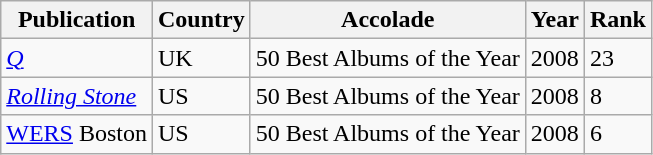<table class="wikitable">
<tr>
<th>Publication</th>
<th>Country</th>
<th>Accolade</th>
<th>Year</th>
<th>Rank</th>
</tr>
<tr>
<td><em><a href='#'>Q</a></em></td>
<td>UK</td>
<td>50 Best Albums of the Year</td>
<td>2008</td>
<td>23</td>
</tr>
<tr>
<td><em><a href='#'>Rolling Stone</a></em></td>
<td>US</td>
<td>50 Best Albums of the Year</td>
<td>2008</td>
<td>8</td>
</tr>
<tr>
<td><a href='#'>WERS</a> Boston</td>
<td>US</td>
<td>50 Best Albums of the Year</td>
<td>2008</td>
<td>6</td>
</tr>
</table>
